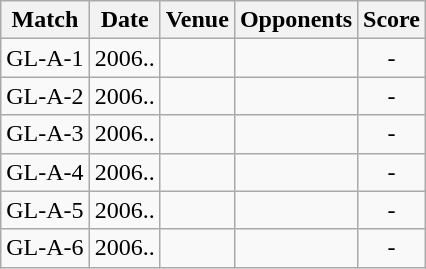<table class="wikitable" style="text-align:center;">
<tr>
<th>Match</th>
<th>Date</th>
<th>Venue</th>
<th>Opponents</th>
<th>Score</th>
</tr>
<tr>
<td>GL-A-1</td>
<td>2006..</td>
<td></td>
<td></td>
<td>-</td>
</tr>
<tr>
<td>GL-A-2</td>
<td>2006..</td>
<td></td>
<td></td>
<td>-</td>
</tr>
<tr>
<td>GL-A-3</td>
<td>2006..</td>
<td></td>
<td></td>
<td>-</td>
</tr>
<tr>
<td>GL-A-4</td>
<td>2006..</td>
<td></td>
<td></td>
<td>-</td>
</tr>
<tr>
<td>GL-A-5</td>
<td>2006..</td>
<td></td>
<td></td>
<td>-</td>
</tr>
<tr>
<td>GL-A-6</td>
<td>2006..</td>
<td></td>
<td></td>
<td>-</td>
</tr>
</table>
